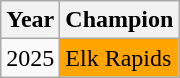<table class=wikitable>
<tr>
<th>Year</th>
<th>Champion</th>
</tr>
<tr>
<td>2025</td>
<td !align=center style="background:orange;color:black">Elk Rapids</td>
</tr>
</table>
